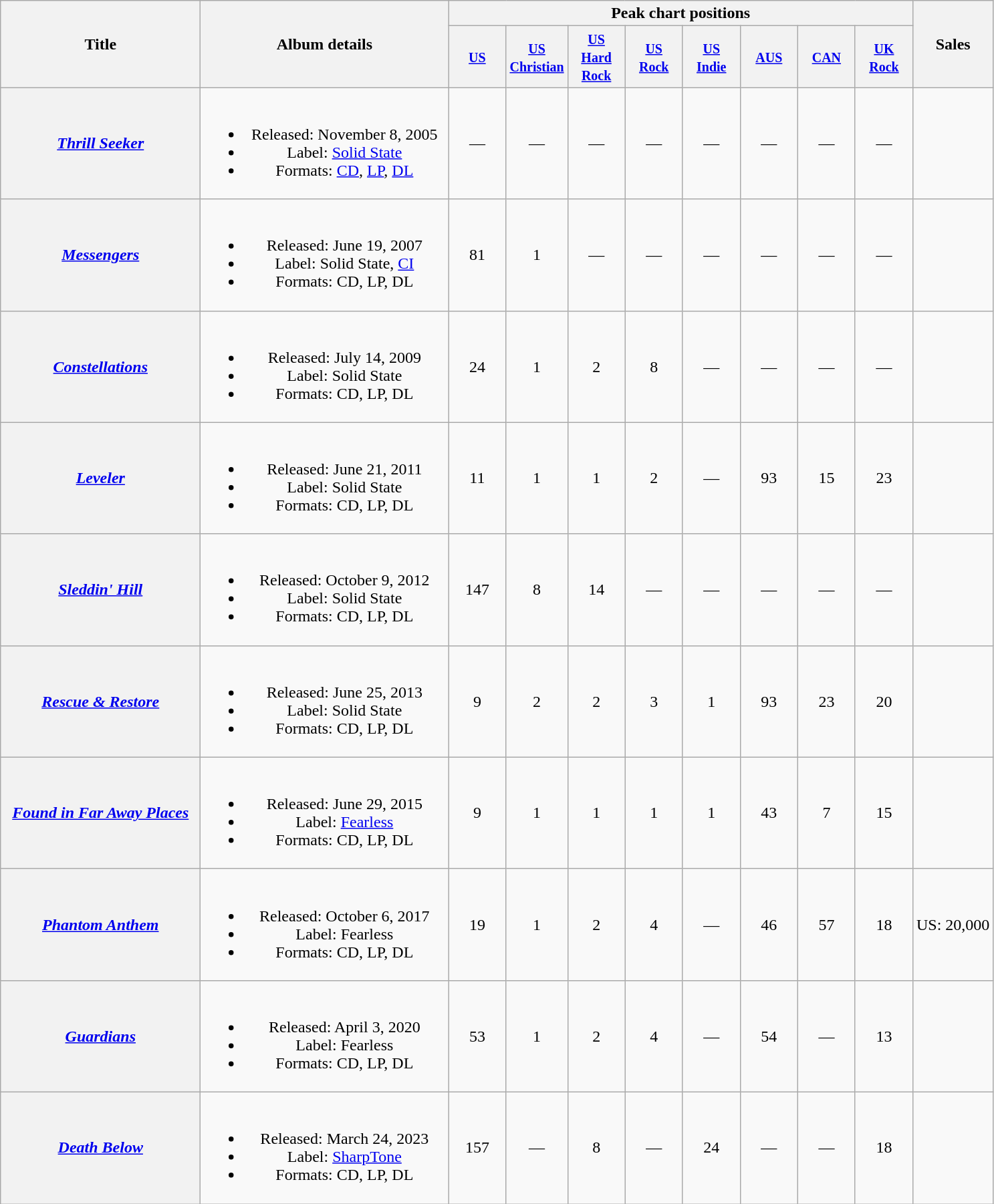<table class="wikitable plainrowheaders" style="text-align:center;">
<tr>
<th scope="col" rowspan="2" style="width:12em;">Title</th>
<th scope="col" rowspan="2" style="width:15em;">Album details</th>
<th scope="col" colspan="8">Peak chart positions</th>
<th rowspan="2">Sales</th>
</tr>
<tr>
<th style="width:50px;"><small><a href='#'>US</a></small><br></th>
<th style="width:50px;"><small><a href='#'>US Christian</a></small><br></th>
<th style="width:50px;"><small><a href='#'>US Hard Rock</a></small><br></th>
<th style="width:50px;"><small><a href='#'>US<br>Rock</a></small><br></th>
<th style="width:50px;"><small><a href='#'>US<br>Indie</a></small><br></th>
<th style="width:50px;"><small><a href='#'>AUS</a></small><br></th>
<th style="width:50px;"><small><a href='#'>CAN</a></small><br></th>
<th style="width:50px;"><small><a href='#'>UK<br>Rock</a></small><br></th>
</tr>
<tr>
<th scope="row"><em><a href='#'>Thrill Seeker</a></em></th>
<td><br><ul><li>Released: November 8, 2005</li><li>Label: <a href='#'>Solid State</a></li><li>Formats: <a href='#'>CD</a>, <a href='#'>LP</a>, <a href='#'>DL</a></li></ul></td>
<td>—</td>
<td>—</td>
<td>—</td>
<td>—</td>
<td>—</td>
<td>—</td>
<td>—</td>
<td>—</td>
<td></td>
</tr>
<tr>
<th scope="row"><em><a href='#'>Messengers</a></em></th>
<td><br><ul><li>Released: June 19, 2007</li><li>Label: Solid State, <a href='#'>CI</a></li><li>Formats: CD, LP, DL</li></ul></td>
<td>81</td>
<td>1</td>
<td>—</td>
<td>—</td>
<td>—</td>
<td>—</td>
<td>—</td>
<td>—</td>
<td></td>
</tr>
<tr>
<th scope="row"><em><a href='#'>Constellations</a></em></th>
<td><br><ul><li>Released: July 14, 2009</li><li>Label: Solid State</li><li>Formats: CD, LP, DL</li></ul></td>
<td>24</td>
<td>1</td>
<td>2</td>
<td>8</td>
<td>—</td>
<td>—</td>
<td>—</td>
<td>—</td>
<td></td>
</tr>
<tr>
<th scope="row"><em><a href='#'>Leveler</a></em></th>
<td><br><ul><li>Released: June 21, 2011</li><li>Label: Solid State</li><li>Formats: CD, LP, DL</li></ul></td>
<td>11</td>
<td>1</td>
<td>1</td>
<td>2</td>
<td>—</td>
<td>93</td>
<td>15</td>
<td>23</td>
<td></td>
</tr>
<tr>
<th scope="row"><em><a href='#'>Sleddin' Hill</a></em></th>
<td><br><ul><li>Released: October 9, 2012</li><li>Label: Solid State</li><li>Formats: CD, LP, DL</li></ul></td>
<td>147</td>
<td>8</td>
<td>14</td>
<td>—</td>
<td>—</td>
<td>—</td>
<td>—</td>
<td>—</td>
<td></td>
</tr>
<tr>
<th scope="row"><em><a href='#'>Rescue & Restore</a></em></th>
<td><br><ul><li>Released: June 25, 2013</li><li>Label: Solid State</li><li>Formats: CD, LP, DL</li></ul></td>
<td>9</td>
<td>2</td>
<td>2</td>
<td>3</td>
<td>1</td>
<td>93</td>
<td>23</td>
<td>20</td>
<td></td>
</tr>
<tr>
<th scope="row"><em><a href='#'>Found in Far Away Places</a></em></th>
<td><br><ul><li>Released: June 29, 2015</li><li>Label: <a href='#'>Fearless</a></li><li>Formats: CD, LP, DL</li></ul></td>
<td>9</td>
<td>1</td>
<td>1</td>
<td>1</td>
<td>1</td>
<td>43</td>
<td>7</td>
<td>15</td>
<td></td>
</tr>
<tr>
<th scope="row"><em><a href='#'>Phantom Anthem</a></em></th>
<td><br><ul><li>Released: October 6, 2017</li><li>Label: Fearless</li><li>Formats: CD, LP, DL</li></ul></td>
<td>19</td>
<td>1</td>
<td>2</td>
<td>4</td>
<td>—</td>
<td>46</td>
<td>57</td>
<td>18</td>
<td>US: 20,000</td>
</tr>
<tr>
<th scope="row"><em><a href='#'>Guardians</a></em></th>
<td><br><ul><li>Released: April 3, 2020</li><li>Label: Fearless</li><li>Formats: CD, LP, DL</li></ul></td>
<td>53</td>
<td>1</td>
<td>2</td>
<td>4</td>
<td>—</td>
<td>54</td>
<td>—</td>
<td>13</td>
<td></td>
</tr>
<tr>
<th scope="row"><em><a href='#'>Death Below</a></em></th>
<td><br><ul><li>Released: March 24, 2023</li><li>Label: <a href='#'>SharpTone</a></li><li>Formats: CD, LP, DL</li></ul></td>
<td>157</td>
<td>—</td>
<td>8</td>
<td>—</td>
<td>24</td>
<td>—</td>
<td>—</td>
<td>18</td>
<td></td>
</tr>
</table>
